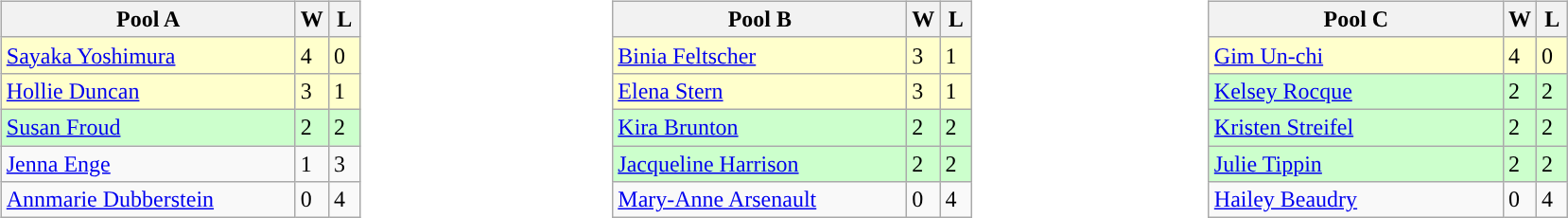<table>
<tr>
<td valign=top width=10%><br><table class=wikitable>
<tr>
<th width=200>Pool A</th>
<th width=15>W</th>
<th width=15>L</th>
</tr>
<tr style="background:#ffffcc">
<td> <a href='#'>Sayaka Yoshimura</a></td>
<td>4</td>
<td>0</td>
</tr>
<tr style="background:#ffffcc">
<td> <a href='#'>Hollie Duncan</a></td>
<td>3</td>
<td>1</td>
</tr>
<tr style="background:#ccffcc">
<td> <a href='#'>Susan Froud</a></td>
<td>2</td>
<td>2</td>
</tr>
<tr>
<td> <a href='#'>Jenna Enge</a></td>
<td>1</td>
<td>3</td>
</tr>
<tr>
<td> <a href='#'>Annmarie Dubberstein</a></td>
<td>0</td>
<td>4</td>
</tr>
</table>
</td>
<td valign=top width=10%><br><table class=wikitable>
<tr>
<th width=200>Pool B</th>
<th width=15>W</th>
<th width=15>L</th>
</tr>
<tr style="background:#ffffcc">
<td> <a href='#'>Binia Feltscher</a></td>
<td>3</td>
<td>1</td>
</tr>
<tr style="background:#ffffcc">
<td> <a href='#'>Elena Stern</a></td>
<td>3</td>
<td>1</td>
</tr>
<tr style="background:#ccffcc">
<td> <a href='#'>Kira Brunton</a></td>
<td>2</td>
<td>2</td>
</tr>
<tr style="background:#ccffcc">
<td> <a href='#'>Jacqueline Harrison</a></td>
<td>2</td>
<td>2</td>
</tr>
<tr>
<td> <a href='#'>Mary-Anne Arsenault</a></td>
<td>0</td>
<td>4</td>
</tr>
</table>
</td>
<td valign=top width=10%><br><table class=wikitable>
<tr>
<th width=200>Pool C</th>
<th width=15>W</th>
<th width=15>L</th>
</tr>
<tr style="background:#ffffcc">
<td> <a href='#'>Gim Un-chi</a></td>
<td>4</td>
<td>0</td>
</tr>
<tr style="background:#ccffcc">
<td> <a href='#'>Kelsey Rocque</a></td>
<td>2</td>
<td>2</td>
</tr>
<tr style="background:#ccffcc">
<td> <a href='#'>Kristen Streifel</a></td>
<td>2</td>
<td>2</td>
</tr>
<tr style="background:#ccffcc">
<td> <a href='#'>Julie Tippin</a></td>
<td>2</td>
<td>2</td>
</tr>
<tr>
<td> <a href='#'>Hailey Beaudry</a></td>
<td>0</td>
<td>4</td>
</tr>
</table>
</td>
</tr>
</table>
